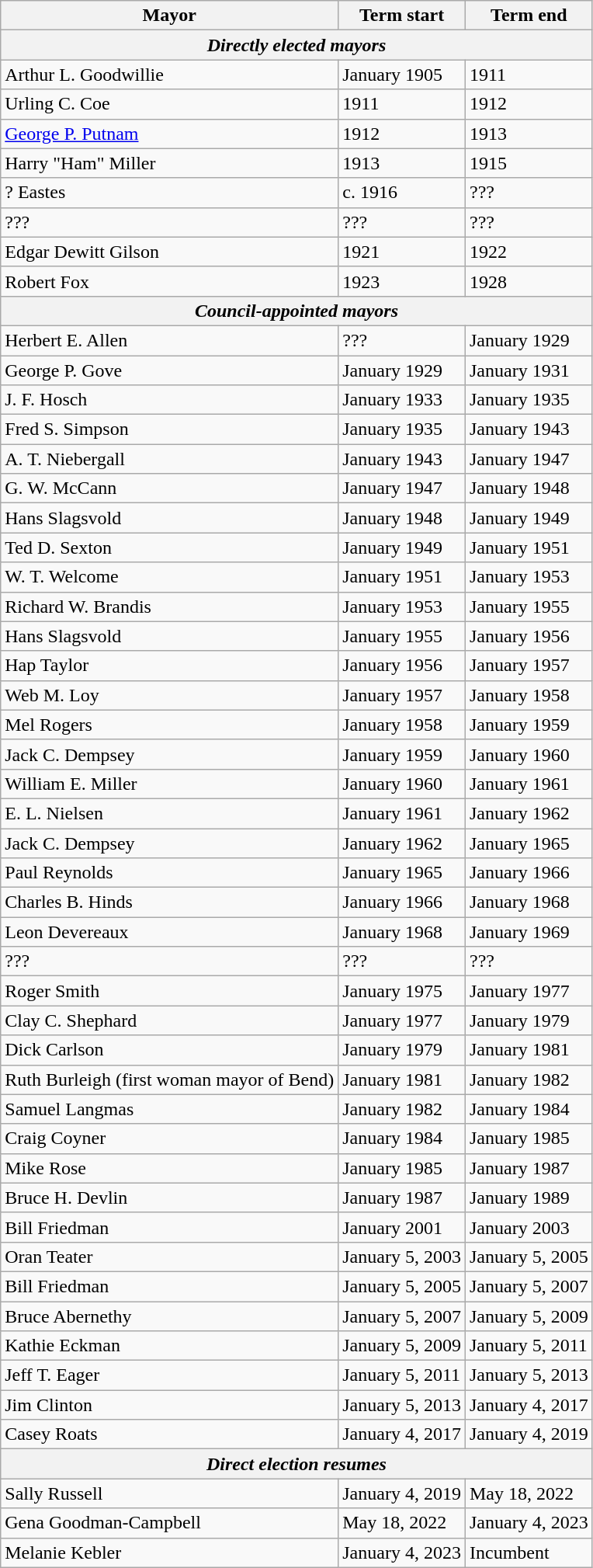<table class="wikitable">
<tr>
<th>Mayor</th>
<th>Term start</th>
<th>Term end</th>
</tr>
<tr>
<th colspan=3><em>Directly elected mayors</em></th>
</tr>
<tr>
<td>Arthur L. Goodwillie</td>
<td>January 1905</td>
<td>1911</td>
</tr>
<tr>
<td>Urling C. Coe</td>
<td>1911</td>
<td>1912</td>
</tr>
<tr>
<td><a href='#'>George P. Putnam</a></td>
<td>1912</td>
<td>1913</td>
</tr>
<tr>
<td>Harry "Ham" Miller</td>
<td>1913</td>
<td>1915</td>
</tr>
<tr>
<td>? Eastes</td>
<td>c. 1916</td>
<td>???</td>
</tr>
<tr>
<td>???</td>
<td>???</td>
<td>???</td>
</tr>
<tr>
<td>Edgar Dewitt Gilson</td>
<td>1921</td>
<td>1922</td>
</tr>
<tr>
<td>Robert Fox</td>
<td>1923</td>
<td>1928</td>
</tr>
<tr>
<th colspan=3><em>Council-appointed mayors</em></th>
</tr>
<tr>
<td>Herbert E. Allen</td>
<td>???</td>
<td>January 1929</td>
</tr>
<tr>
<td>George P. Gove</td>
<td>January 1929</td>
<td>January 1931</td>
</tr>
<tr>
<td>J. F. Hosch</td>
<td>January 1933</td>
<td>January 1935</td>
</tr>
<tr>
<td>Fred S. Simpson</td>
<td>January 1935</td>
<td>January 1943</td>
</tr>
<tr>
<td>A. T. Niebergall</td>
<td>January 1943</td>
<td>January 1947</td>
</tr>
<tr>
<td>G. W. McCann</td>
<td>January 1947</td>
<td>January 1948</td>
</tr>
<tr>
<td>Hans Slagsvold</td>
<td>January 1948</td>
<td>January 1949</td>
</tr>
<tr>
<td>Ted D. Sexton</td>
<td>January 1949</td>
<td>January 1951</td>
</tr>
<tr>
<td>W. T. Welcome</td>
<td>January 1951</td>
<td>January 1953</td>
</tr>
<tr>
<td>Richard W. Brandis</td>
<td>January 1953</td>
<td>January 1955</td>
</tr>
<tr>
<td>Hans Slagsvold</td>
<td>January 1955</td>
<td>January 1956</td>
</tr>
<tr>
<td>Hap Taylor</td>
<td>January 1956</td>
<td>January 1957</td>
</tr>
<tr>
<td>Web M. Loy</td>
<td>January 1957</td>
<td>January 1958</td>
</tr>
<tr>
<td>Mel Rogers</td>
<td>January 1958</td>
<td>January 1959</td>
</tr>
<tr>
<td>Jack C. Dempsey</td>
<td>January 1959</td>
<td>January 1960</td>
</tr>
<tr>
<td>William E. Miller</td>
<td>January 1960</td>
<td>January 1961</td>
</tr>
<tr>
<td>E. L. Nielsen</td>
<td>January 1961</td>
<td>January 1962</td>
</tr>
<tr>
<td>Jack C. Dempsey</td>
<td>January 1962</td>
<td>January 1965</td>
</tr>
<tr>
<td>Paul Reynolds</td>
<td>January 1965</td>
<td>January 1966</td>
</tr>
<tr>
<td>Charles B. Hinds</td>
<td>January 1966</td>
<td>January 1968</td>
</tr>
<tr>
<td>Leon Devereaux</td>
<td>January 1968</td>
<td>January 1969</td>
</tr>
<tr>
<td>???</td>
<td>???</td>
<td>???</td>
</tr>
<tr>
<td>Roger Smith</td>
<td>January 1975</td>
<td>January 1977</td>
</tr>
<tr>
<td>Clay C. Shephard</td>
<td>January 1977</td>
<td>January 1979</td>
</tr>
<tr>
<td>Dick Carlson</td>
<td>January 1979</td>
<td>January 1981</td>
</tr>
<tr>
<td>Ruth Burleigh (first woman mayor of Bend)</td>
<td>January 1981</td>
<td>January 1982</td>
</tr>
<tr>
<td>Samuel Langmas</td>
<td>January 1982</td>
<td>January 1984</td>
</tr>
<tr>
<td>Craig Coyner</td>
<td>January 1984</td>
<td>January 1985</td>
</tr>
<tr>
<td>Mike Rose</td>
<td>January 1985</td>
<td>January 1987</td>
</tr>
<tr>
<td>Bruce H. Devlin</td>
<td>January 1987</td>
<td>January 1989</td>
</tr>
<tr>
<td>Bill Friedman</td>
<td>January 2001</td>
<td>January 2003</td>
</tr>
<tr>
<td>Oran Teater</td>
<td>January 5, 2003</td>
<td>January 5, 2005</td>
</tr>
<tr>
<td>Bill Friedman</td>
<td>January 5, 2005</td>
<td>January 5, 2007</td>
</tr>
<tr>
<td>Bruce Abernethy</td>
<td>January 5, 2007</td>
<td>January 5, 2009</td>
</tr>
<tr>
<td>Kathie Eckman</td>
<td>January 5, 2009</td>
<td>January 5, 2011</td>
</tr>
<tr>
<td>Jeff T. Eager</td>
<td>January 5, 2011</td>
<td>January 5, 2013</td>
</tr>
<tr>
<td>Jim Clinton</td>
<td>January 5, 2013</td>
<td>January 4, 2017</td>
</tr>
<tr>
<td>Casey Roats</td>
<td>January 4, 2017</td>
<td>January 4, 2019</td>
</tr>
<tr>
<th colspan=3><em>Direct election resumes</em></th>
</tr>
<tr>
<td>Sally Russell</td>
<td>January 4, 2019</td>
<td>May 18, 2022</td>
</tr>
<tr>
<td>Gena Goodman-Campbell</td>
<td>May 18, 2022</td>
<td>January 4, 2023</td>
</tr>
<tr>
<td>Melanie Kebler</td>
<td>January 4, 2023</td>
<td>Incumbent</td>
</tr>
</table>
